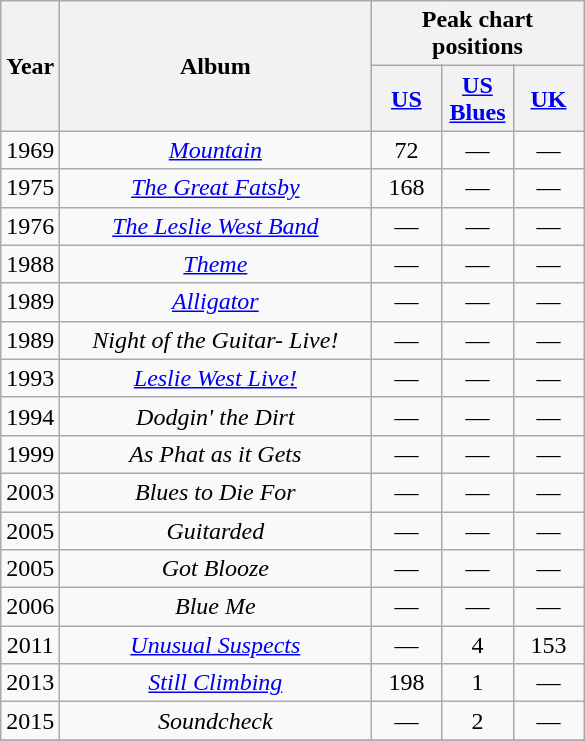<table class="wikitable" style="text-align:center;">
<tr>
<th rowspan="2">Year</th>
<th rowspan="2" width="200px">Album</th>
<th colspan="3">Peak chart positions</th>
</tr>
<tr>
<th scope="col"; width="40px"><a href='#'>US</a></th>
<th scope="col"; width="40px"><a href='#'>US<br>Blues</a></th>
<th scope="col"; width="40px"><a href='#'>UK</a></th>
</tr>
<tr>
<td>1969</td>
<td><a href='#'><em>Mountain</em></a></td>
<td>72</td>
<td>—</td>
<td>—</td>
</tr>
<tr>
<td>1975</td>
<td><em><a href='#'>The Great Fatsby</a></em></td>
<td>168</td>
<td>—</td>
<td>—</td>
</tr>
<tr>
<td>1976</td>
<td><em><a href='#'>The Leslie West Band</a></em></td>
<td>—</td>
<td>—</td>
<td>—</td>
</tr>
<tr>
<td>1988</td>
<td><a href='#'><em>Theme</em></a></td>
<td>—</td>
<td>—</td>
<td>—</td>
</tr>
<tr>
<td>1989</td>
<td><a href='#'><em>Alligator</em></a></td>
<td>—</td>
<td>—</td>
<td>—</td>
</tr>
<tr>
<td>1989</td>
<td><em>Night of the Guitar- Live!</em></td>
<td>—</td>
<td>—</td>
<td>—</td>
</tr>
<tr>
<td>1993</td>
<td><em><a href='#'>Leslie West Live!</a></em></td>
<td>—</td>
<td>—</td>
<td>—</td>
</tr>
<tr>
<td>1994</td>
<td><em>Dodgin' the Dirt</em></td>
<td>—</td>
<td>—</td>
<td>—</td>
</tr>
<tr>
<td>1999</td>
<td><em>As Phat as it Gets</em></td>
<td>—</td>
<td>—</td>
<td>—</td>
</tr>
<tr>
<td>2003</td>
<td><em>Blues to Die For</em></td>
<td>—</td>
<td>—</td>
<td>—</td>
</tr>
<tr>
<td>2005</td>
<td><em>Guitarded</em></td>
<td>—</td>
<td>—</td>
<td>—</td>
</tr>
<tr>
<td>2005</td>
<td><em>Got Blooze</em></td>
<td>—</td>
<td>—</td>
<td>—</td>
</tr>
<tr>
<td>2006</td>
<td><em>Blue Me</em></td>
<td>—</td>
<td>—</td>
<td>—</td>
</tr>
<tr>
<td>2011</td>
<td><em><a href='#'>Unusual Suspects</a></em></td>
<td>—</td>
<td>4</td>
<td>153</td>
</tr>
<tr>
<td>2013</td>
<td><a href='#'><em>Still Climbing</em></a></td>
<td>198</td>
<td>1</td>
<td>—</td>
</tr>
<tr>
<td>2015</td>
<td><em>Soundcheck</em></td>
<td>—</td>
<td>2</td>
<td>—</td>
</tr>
<tr>
</tr>
</table>
